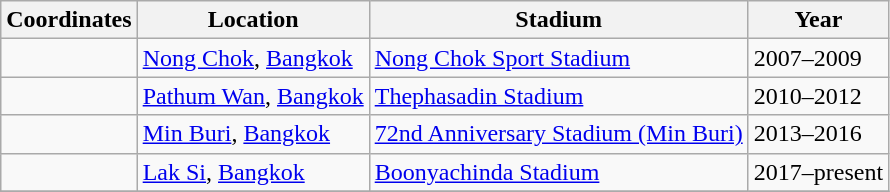<table class="wikitable sortable">
<tr>
<th>Coordinates</th>
<th>Location</th>
<th>Stadium</th>
<th>Year</th>
</tr>
<tr>
<td></td>
<td><a href='#'>Nong Chok</a>, <a href='#'>Bangkok</a></td>
<td><a href='#'>Nong Chok Sport Stadium</a></td>
<td>2007–2009</td>
</tr>
<tr>
<td></td>
<td><a href='#'>Pathum Wan</a>, <a href='#'>Bangkok</a></td>
<td><a href='#'>Thephasadin Stadium</a></td>
<td>2010–2012</td>
</tr>
<tr>
<td></td>
<td><a href='#'>Min Buri</a>, <a href='#'>Bangkok</a></td>
<td><a href='#'>72nd Anniversary Stadium (Min Buri)</a></td>
<td>2013–2016</td>
</tr>
<tr>
<td></td>
<td><a href='#'>Lak Si</a>, <a href='#'>Bangkok</a></td>
<td><a href='#'>Boonyachinda Stadium</a></td>
<td>2017–present</td>
</tr>
<tr>
</tr>
</table>
